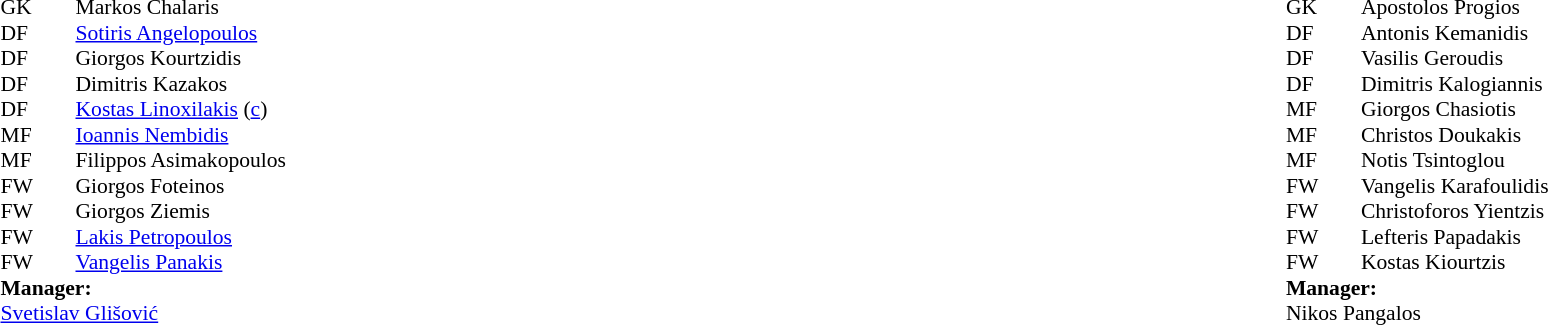<table width="100%">
<tr>
<td valign="top" width="50%"><br><table style="font-size: 90%" cellspacing="0" cellpadding="0">
<tr>
<th width="25"></th>
<th width="25"></th>
</tr>
<tr>
<td>GK</td>
<td></td>
<td> Markos Chalaris</td>
</tr>
<tr>
<td>DF</td>
<td></td>
<td> <a href='#'>Sotiris Angelopoulos</a></td>
</tr>
<tr>
<td>DF</td>
<td></td>
<td> Giorgos Kourtzidis</td>
</tr>
<tr>
<td>DF</td>
<td></td>
<td> Dimitris Kazakos</td>
</tr>
<tr>
<td>DF</td>
<td></td>
<td> <a href='#'>Kostas Linoxilakis</a> (<a href='#'>c</a>)</td>
</tr>
<tr>
<td>MF</td>
<td></td>
<td> <a href='#'>Ioannis Nembidis</a></td>
</tr>
<tr>
<td>MF</td>
<td></td>
<td> Filippos Asimakopoulos</td>
</tr>
<tr>
<td>FW</td>
<td></td>
<td> Giorgos Foteinos</td>
</tr>
<tr>
<td>FW</td>
<td></td>
<td> Giorgos Ziemis</td>
</tr>
<tr>
<td>FW</td>
<td></td>
<td> <a href='#'>Lakis Petropoulos</a> </td>
</tr>
<tr>
<td>FW</td>
<td></td>
<td> <a href='#'>Vangelis Panakis</a></td>
</tr>
<tr>
<td colspan=4><strong>Manager:</strong></td>
</tr>
<tr>
<td colspan="4"> <a href='#'>Svetislav Glišović</a></td>
</tr>
</table>
</td>
<td valign="top" width="50%"><br><table style="font-size: 90%" cellspacing="0" cellpadding="0" align="center">
<tr>
<th width="25"></th>
<th width="25"></th>
</tr>
<tr>
<td>GK</td>
<td></td>
<td> Apostolos Progios</td>
</tr>
<tr>
<td>DF</td>
<td></td>
<td> Antonis Kemanidis</td>
</tr>
<tr>
<td>DF</td>
<td></td>
<td> Vasilis Geroudis</td>
</tr>
<tr>
<td>DF</td>
<td></td>
<td> Dimitris Kalogiannis</td>
</tr>
<tr>
<td>MF</td>
<td></td>
<td> Giorgos Chasiotis</td>
</tr>
<tr>
<td>MF</td>
<td></td>
<td> Christos Doukakis </td>
</tr>
<tr>
<td>MF</td>
<td></td>
<td> Notis Tsintoglou</td>
</tr>
<tr>
<td>FW</td>
<td></td>
<td> Vangelis Karafoulidis</td>
</tr>
<tr>
<td>FW</td>
<td></td>
<td> Christoforos Yientzis</td>
</tr>
<tr>
<td>FW</td>
<td></td>
<td> Lefteris Papadakis</td>
</tr>
<tr>
<td>FW</td>
<td></td>
<td> Kostas Kiourtzis</td>
</tr>
<tr>
<td colspan=4><strong>Manager:</strong></td>
</tr>
<tr>
<td colspan="4"> Nikos Pangalos</td>
</tr>
</table>
</td>
</tr>
</table>
